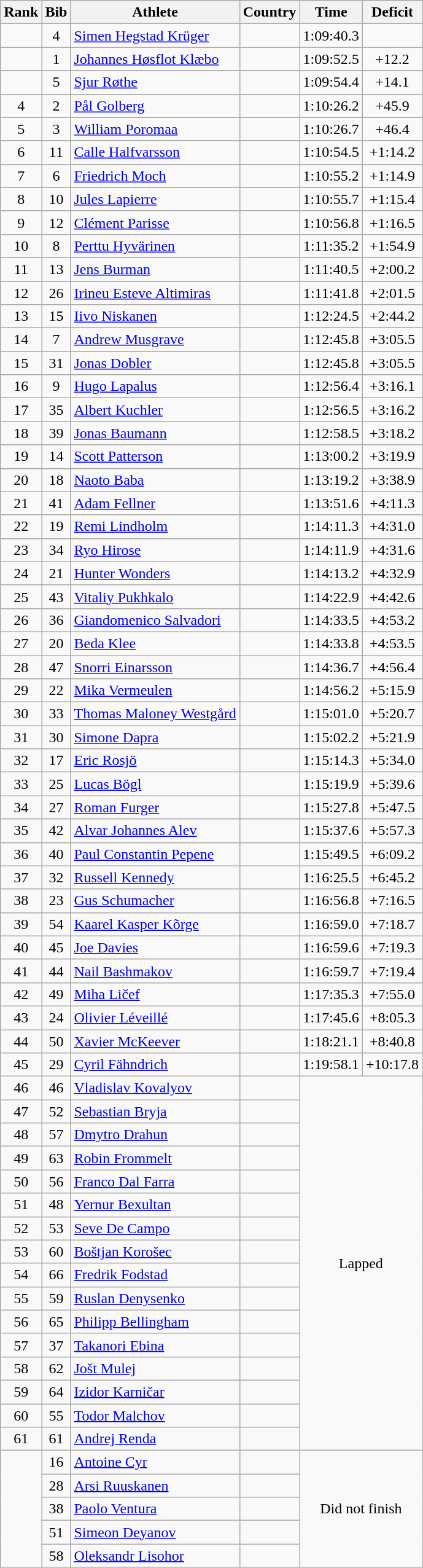<table class="wikitable sortable" style="text-align:center">
<tr>
<th>Rank</th>
<th>Bib</th>
<th>Athlete</th>
<th>Country</th>
<th>Time</th>
<th>Deficit</th>
</tr>
<tr>
<td></td>
<td>4</td>
<td align=left><a href='#'>Simen Hegstad Krüger</a></td>
<td align=left></td>
<td>1:09:40.3</td>
<td></td>
</tr>
<tr>
<td></td>
<td>1</td>
<td align=left><a href='#'>Johannes Høsflot Klæbo</a></td>
<td align=left></td>
<td>1:09:52.5</td>
<td>+12.2</td>
</tr>
<tr>
<td></td>
<td>5</td>
<td align=left><a href='#'>Sjur Røthe</a></td>
<td align=left></td>
<td>1:09:54.4</td>
<td>+14.1</td>
</tr>
<tr>
<td>4</td>
<td>2</td>
<td align=left><a href='#'>Pål Golberg</a></td>
<td align=left></td>
<td>1:10:26.2</td>
<td>+45.9</td>
</tr>
<tr>
<td>5</td>
<td>3</td>
<td align=left><a href='#'>William Poromaa</a></td>
<td align=left></td>
<td>1:10:26.7</td>
<td>+46.4</td>
</tr>
<tr>
<td>6</td>
<td>11</td>
<td align=left><a href='#'>Calle Halfvarsson</a></td>
<td align=left></td>
<td>1:10:54.5</td>
<td>+1:14.2</td>
</tr>
<tr>
<td>7</td>
<td>6</td>
<td align=left><a href='#'>Friedrich Moch</a></td>
<td align=left></td>
<td>1:10:55.2</td>
<td>+1:14.9</td>
</tr>
<tr>
<td>8</td>
<td>10</td>
<td align=left><a href='#'>Jules Lapierre</a></td>
<td align=left></td>
<td>1:10:55.7</td>
<td>+1:15.4</td>
</tr>
<tr>
<td>9</td>
<td>12</td>
<td align=left><a href='#'>Clément Parisse</a></td>
<td align=left></td>
<td>1:10:56.8</td>
<td>+1:16.5</td>
</tr>
<tr>
<td>10</td>
<td>8</td>
<td align=left><a href='#'>Perttu Hyvärinen</a></td>
<td align=left></td>
<td>1:11:35.2</td>
<td>+1:54.9</td>
</tr>
<tr>
<td>11</td>
<td>13</td>
<td align=left><a href='#'>Jens Burman</a></td>
<td align=left></td>
<td>1:11:40.5</td>
<td>+2:00.2</td>
</tr>
<tr>
<td>12</td>
<td>26</td>
<td align=left><a href='#'>Irineu Esteve Altimiras</a></td>
<td align=left></td>
<td>1:11:41.8</td>
<td>+2:01.5</td>
</tr>
<tr>
<td>13</td>
<td>15</td>
<td align=left><a href='#'>Iivo Niskanen</a></td>
<td align=left></td>
<td>1:12:24.5</td>
<td>+2:44.2</td>
</tr>
<tr>
<td>14</td>
<td>7</td>
<td align=left><a href='#'>Andrew Musgrave</a></td>
<td align=left></td>
<td>1:12:45.8</td>
<td>+3:05.5</td>
</tr>
<tr>
<td>15</td>
<td>31</td>
<td align=left><a href='#'>Jonas Dobler</a></td>
<td align=left></td>
<td>1:12:45.8</td>
<td>+3:05.5</td>
</tr>
<tr>
<td>16</td>
<td>9</td>
<td align=left><a href='#'>Hugo Lapalus</a></td>
<td align=left></td>
<td>1:12:56.4</td>
<td>+3:16.1</td>
</tr>
<tr>
<td>17</td>
<td>35</td>
<td align=left><a href='#'>Albert Kuchler</a></td>
<td align=left></td>
<td>1:12:56.5</td>
<td>+3:16.2</td>
</tr>
<tr>
<td>18</td>
<td>39</td>
<td align=left><a href='#'>Jonas Baumann</a></td>
<td align=left></td>
<td>1:12:58.5</td>
<td>+3:18.2</td>
</tr>
<tr>
<td>19</td>
<td>14</td>
<td align=left><a href='#'>Scott Patterson</a></td>
<td align=left></td>
<td>1:13:00.2</td>
<td>+3:19.9</td>
</tr>
<tr>
<td>20</td>
<td>18</td>
<td align=left><a href='#'>Naoto Baba</a></td>
<td align=left></td>
<td>1:13:19.2</td>
<td>+3:38.9</td>
</tr>
<tr>
<td>21</td>
<td>41</td>
<td align=left><a href='#'>Adam Fellner</a></td>
<td align=left></td>
<td>1:13:51.6</td>
<td>+4:11.3</td>
</tr>
<tr>
<td>22</td>
<td>19</td>
<td align=left><a href='#'>Remi Lindholm</a></td>
<td align=left></td>
<td>1:14:11.3</td>
<td>+4:31.0</td>
</tr>
<tr>
<td>23</td>
<td>34</td>
<td align=left><a href='#'>Ryo Hirose</a></td>
<td align=left></td>
<td>1:14:11.9</td>
<td>+4:31.6</td>
</tr>
<tr>
<td>24</td>
<td>21</td>
<td align=left><a href='#'>Hunter Wonders</a></td>
<td align=left></td>
<td>1:14:13.2</td>
<td>+4:32.9</td>
</tr>
<tr>
<td>25</td>
<td>43</td>
<td align=left><a href='#'>Vitaliy Pukhkalo</a></td>
<td align=left></td>
<td>1:14:22.9</td>
<td>+4:42.6</td>
</tr>
<tr>
<td>26</td>
<td>36</td>
<td align=left><a href='#'>Giandomenico Salvadori</a></td>
<td align=left></td>
<td>1:14:33.5</td>
<td>+4:53.2</td>
</tr>
<tr>
<td>27</td>
<td>20</td>
<td align=left><a href='#'>Beda Klee</a></td>
<td align=left></td>
<td>1:14:33.8</td>
<td>+4:53.5</td>
</tr>
<tr>
<td>28</td>
<td>47</td>
<td align=left><a href='#'>Snorri Einarsson</a></td>
<td align=left></td>
<td>1:14:36.7</td>
<td>+4:56.4</td>
</tr>
<tr>
<td>29</td>
<td>22</td>
<td align=left><a href='#'>Mika Vermeulen</a></td>
<td align=left></td>
<td>1:14:56.2</td>
<td>+5:15.9</td>
</tr>
<tr>
<td>30</td>
<td>33</td>
<td align=left><a href='#'>Thomas Maloney Westgård</a></td>
<td align=left></td>
<td>1:15:01.0</td>
<td>+5:20.7</td>
</tr>
<tr>
<td>31</td>
<td>30</td>
<td align=left><a href='#'>Simone Dapra</a></td>
<td align=left></td>
<td>1:15:02.2</td>
<td>+5:21.9</td>
</tr>
<tr>
<td>32</td>
<td>17</td>
<td align=left><a href='#'>Eric Rosjö</a></td>
<td align=left></td>
<td>1:15:14.3</td>
<td>+5:34.0</td>
</tr>
<tr>
<td>33</td>
<td>25</td>
<td align=left><a href='#'>Lucas Bögl</a></td>
<td align=left></td>
<td>1:15:19.9</td>
<td>+5:39.6</td>
</tr>
<tr>
<td>34</td>
<td>27</td>
<td align=left><a href='#'>Roman Furger</a></td>
<td align=left></td>
<td>1:15:27.8</td>
<td>+5:47.5</td>
</tr>
<tr>
<td>35</td>
<td>42</td>
<td align=left><a href='#'>Alvar Johannes Alev</a></td>
<td align=left></td>
<td>1:15:37.6</td>
<td>+5:57.3</td>
</tr>
<tr>
<td>36</td>
<td>40</td>
<td align=left><a href='#'>Paul Constantin Pepene</a></td>
<td align=left></td>
<td>1:15:49.5</td>
<td>+6:09.2</td>
</tr>
<tr>
<td>37</td>
<td>32</td>
<td align=left><a href='#'>Russell Kennedy</a></td>
<td align=left></td>
<td>1:16:25.5</td>
<td>+6:45.2</td>
</tr>
<tr>
<td>38</td>
<td>23</td>
<td align=left><a href='#'>Gus Schumacher</a></td>
<td align=left></td>
<td>1:16:56.8</td>
<td>+7:16.5</td>
</tr>
<tr>
<td>39</td>
<td>54</td>
<td align=left><a href='#'>Kaarel Kasper Kõrge</a></td>
<td align=left></td>
<td>1:16:59.0</td>
<td>+7:18.7</td>
</tr>
<tr>
<td>40</td>
<td>45</td>
<td align=left><a href='#'>Joe Davies</a></td>
<td align=left></td>
<td>1:16:59.6</td>
<td>+7:19.3</td>
</tr>
<tr>
<td>41</td>
<td>44</td>
<td align=left><a href='#'>Nail Bashmakov</a></td>
<td align=left></td>
<td>1:16:59.7</td>
<td>+7:19.4</td>
</tr>
<tr>
<td>42</td>
<td>49</td>
<td align=left><a href='#'>Miha Ličef</a></td>
<td align=left></td>
<td>1:17:35.3</td>
<td>+7:55.0</td>
</tr>
<tr>
<td>43</td>
<td>24</td>
<td align=left><a href='#'>Olivier Léveillé</a></td>
<td align=left></td>
<td>1:17:45.6</td>
<td>+8:05.3</td>
</tr>
<tr>
<td>44</td>
<td>50</td>
<td align=left><a href='#'>Xavier McKeever</a></td>
<td align=left></td>
<td>1:18:21.1</td>
<td>+8:40.8</td>
</tr>
<tr>
<td>45</td>
<td>29</td>
<td align=left><a href='#'>Cyril Fähndrich</a></td>
<td align=left></td>
<td>1:19:58.1</td>
<td>+10:17.8</td>
</tr>
<tr>
<td>46</td>
<td>46</td>
<td align=left><a href='#'>Vladislav Kovalyov</a></td>
<td align=left></td>
<td colspan=2 rowspan=16>Lapped</td>
</tr>
<tr>
<td>47</td>
<td>52</td>
<td align=left><a href='#'>Sebastian Bryja</a></td>
<td align=left></td>
</tr>
<tr>
<td>48</td>
<td>57</td>
<td align=left><a href='#'>Dmytro Drahun</a></td>
<td align=left></td>
</tr>
<tr>
<td>49</td>
<td>63</td>
<td align=left><a href='#'>Robin Frommelt</a></td>
<td align=left></td>
</tr>
<tr>
<td>50</td>
<td>56</td>
<td align=left><a href='#'>Franco Dal Farra</a></td>
<td align=left></td>
</tr>
<tr>
<td>51</td>
<td>48</td>
<td align=left><a href='#'>Yernur Bexultan</a></td>
<td align=left></td>
</tr>
<tr>
<td>52</td>
<td>53</td>
<td align=left><a href='#'>Seve De Campo</a></td>
<td align=left></td>
</tr>
<tr>
<td>53</td>
<td>60</td>
<td align=left><a href='#'>Boštjan Korošec</a></td>
<td align=left></td>
</tr>
<tr>
<td>54</td>
<td>66</td>
<td align=left><a href='#'>Fredrik Fodstad</a></td>
<td align=left></td>
</tr>
<tr>
<td>55</td>
<td>59</td>
<td align=left><a href='#'>Ruslan Denysenko</a></td>
<td align=left></td>
</tr>
<tr>
<td>56</td>
<td>65</td>
<td align=left><a href='#'>Philipp Bellingham</a></td>
<td align=left></td>
</tr>
<tr>
<td>57</td>
<td>37</td>
<td align=left><a href='#'>Takanori Ebina</a></td>
<td align=left></td>
</tr>
<tr>
<td>58</td>
<td>62</td>
<td align=left><a href='#'>Jošt Mulej</a></td>
<td align=left></td>
</tr>
<tr>
<td>59</td>
<td>64</td>
<td align=left><a href='#'>Izidor Karničar</a></td>
<td align=left></td>
</tr>
<tr>
<td>60</td>
<td>55</td>
<td align=left><a href='#'>Todor Malchov</a></td>
<td align=left></td>
</tr>
<tr>
<td>61</td>
<td>61</td>
<td align=left><a href='#'>Andrej Renda</a></td>
<td align=left></td>
</tr>
<tr>
<td rowspan=5></td>
<td>16</td>
<td align=left><a href='#'>Antoine Cyr</a></td>
<td align=left></td>
<td colspan=2 rowspan=5>Did not finish</td>
</tr>
<tr>
<td>28</td>
<td align=left><a href='#'>Arsi Ruuskanen</a></td>
<td align=left></td>
</tr>
<tr>
<td>38</td>
<td align=left><a href='#'>Paolo Ventura</a></td>
<td align=left></td>
</tr>
<tr>
<td>51</td>
<td align=left><a href='#'>Simeon Deyanov</a></td>
<td align=left></td>
</tr>
<tr>
<td>58</td>
<td align=left><a href='#'>Oleksandr Lisohor</a></td>
<td align=left></td>
</tr>
</table>
